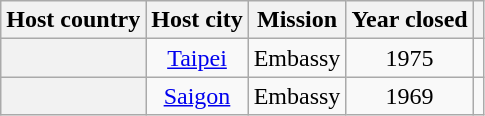<table class="wikitable plainrowheaders" style="text-align:center;">
<tr>
<th scope="col">Host country</th>
<th scope="col">Host city</th>
<th scope="col">Mission</th>
<th scope="col">Year closed</th>
<th scope="col"></th>
</tr>
<tr>
<th scope="row"></th>
<td><a href='#'>Taipei</a></td>
<td>Embassy</td>
<td>1975</td>
<td></td>
</tr>
<tr>
<th scope="row"></th>
<td><a href='#'>Saigon</a></td>
<td>Embassy</td>
<td>1969</td>
<td></td>
</tr>
</table>
